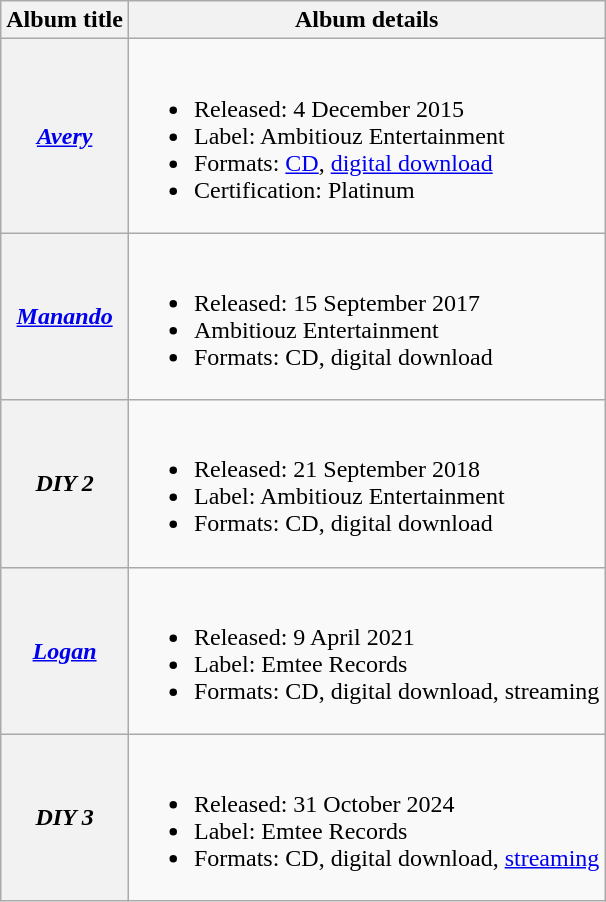<table class="wikitable">
<tr>
<th>Album title</th>
<th>Album details</th>
</tr>
<tr>
<th scope="row"><em><a href='#'>Avery</a></em></th>
<td><br><ul><li>Released: 4 December 2015</li><li>Label: Ambitiouz Entertainment</li><li>Formats: <a href='#'>CD</a>, <a href='#'>digital download</a></li><li>Certification: Platinum</li></ul></td>
</tr>
<tr>
<th scope="row"><em><a href='#'>Manando</a></em></th>
<td><br><ul><li>Released: 15 September 2017</li><li>Ambitiouz Entertainment</li><li>Formats: CD, digital download</li></ul></td>
</tr>
<tr>
<th scope="row"><em>DIY 2</em></th>
<td><br><ul><li>Released: 21 September 2018</li><li>Label: Ambitiouz Entertainment</li><li>Formats: CD, digital download</li></ul></td>
</tr>
<tr>
<th scope="row"><em><a href='#'>Logan</a></em></th>
<td><br><ul><li>Released: 9 April 2021</li><li>Label: Emtee Records</li><li>Formats: CD, digital download, streaming</li></ul></td>
</tr>
<tr>
<th scope="row"><em>DIY 3</em></th>
<td><br><ul><li>Released: 31 October 2024</li><li>Label: Emtee Records</li><li>Formats: CD, digital download, <a href='#'>streaming</a></li></ul></td>
</tr>
</table>
